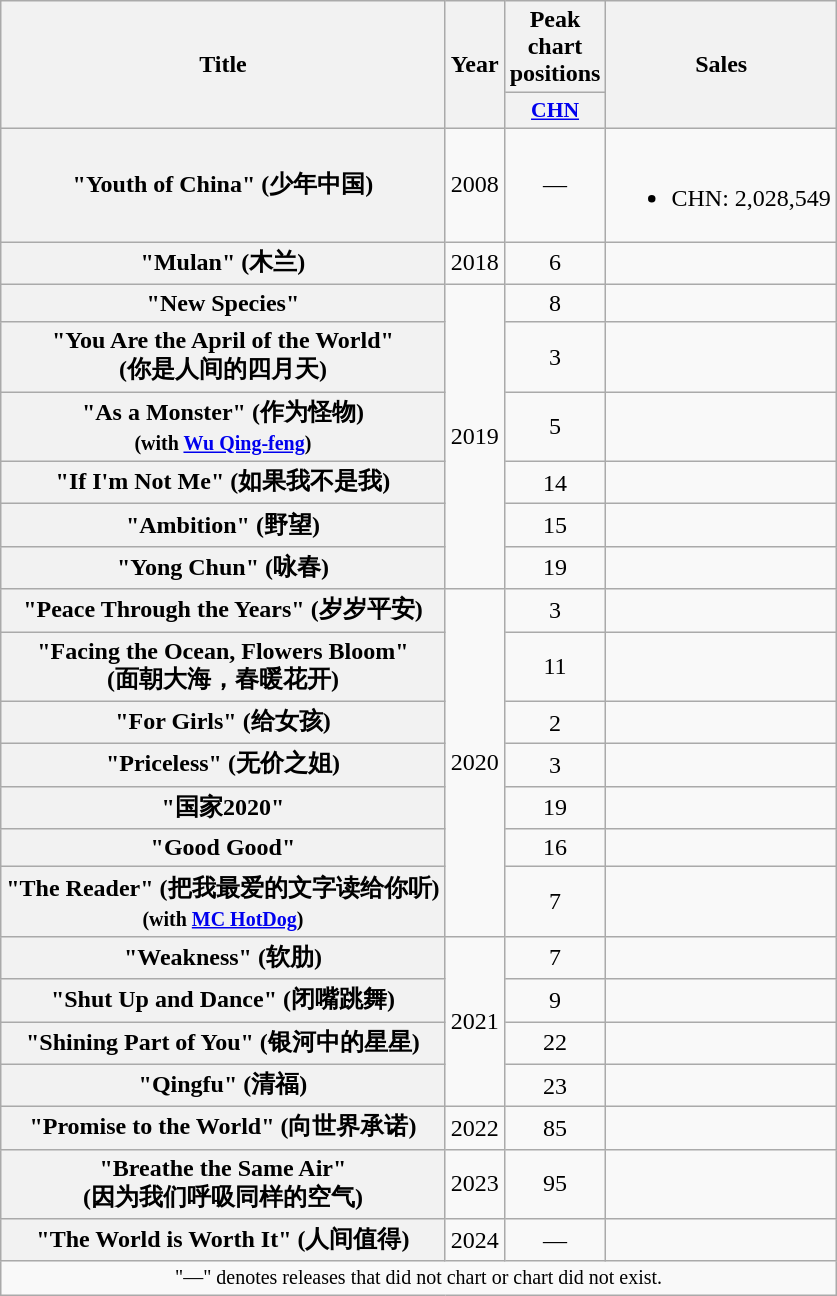<table class="wikitable plainrowheaders" style="text-align:center;">
<tr>
<th rowspan="2" scope="col">Title</th>
<th rowspan="2" scope="col">Year</th>
<th>Peak chart positions</th>
<th rowspan="2">Sales</th>
</tr>
<tr>
<th scope="col" style="width:3em;font-size:90%;"><a href='#'>CHN</a><br></th>
</tr>
<tr>
<th scope="row">"Youth of China" (少年中国)</th>
<td>2008</td>
<td>—</td>
<td><br><ul><li>CHN: 2,028,549</li></ul></td>
</tr>
<tr>
<th scope="row">"Mulan" (木兰)</th>
<td>2018</td>
<td>6</td>
<td></td>
</tr>
<tr>
<th scope="row">"New Species"</th>
<td rowspan="6">2019</td>
<td>8</td>
<td></td>
</tr>
<tr>
<th scope="row">"You Are the April of the World"<br>(你是人间的四月天)</th>
<td>3</td>
<td></td>
</tr>
<tr>
<th scope="row">"As a Monster" (作为怪物)<br><small>(with <a href='#'>Wu Qing-feng</a>)</small></th>
<td>5</td>
<td></td>
</tr>
<tr>
<th scope="row">"If I'm Not Me" (如果我不是我)</th>
<td>14</td>
<td></td>
</tr>
<tr>
<th scope="row">"Ambition" (野望)</th>
<td>15</td>
<td></td>
</tr>
<tr>
<th scope="row">"Yong Chun" (咏春)</th>
<td>19</td>
<td></td>
</tr>
<tr>
<th scope="row">"Peace Through the Years" (岁岁平安)</th>
<td rowspan="7">2020</td>
<td>3</td>
<td></td>
</tr>
<tr>
<th scope="row">"Facing the Ocean, Flowers Bloom"<br>(面朝大海，春暖花开)</th>
<td>11</td>
<td></td>
</tr>
<tr>
<th scope="row">"For Girls" (给女孩)</th>
<td>2</td>
<td></td>
</tr>
<tr>
<th scope="row">"Priceless" (无价之姐)</th>
<td>3</td>
<td></td>
</tr>
<tr>
<th scope="row">"国家2020"</th>
<td>19</td>
<td></td>
</tr>
<tr>
<th scope="row">"Good Good"</th>
<td>16</td>
<td></td>
</tr>
<tr>
<th scope="row">"The Reader" (把我最爱的文字读给你听)<br><small>(with <a href='#'>MC HotDog</a>)</small></th>
<td>7</td>
<td></td>
</tr>
<tr>
<th scope="row">"Weakness" (软肋)</th>
<td rowspan="4">2021</td>
<td>7</td>
<td></td>
</tr>
<tr>
<th scope="row">"Shut Up and Dance" (闭嘴跳舞)</th>
<td>9</td>
<td></td>
</tr>
<tr>
<th scope="row">"Shining Part of You" (银河中的星星)</th>
<td>22</td>
<td></td>
</tr>
<tr>
<th scope="row">"Qingfu" (清福)</th>
<td>23</td>
<td></td>
</tr>
<tr>
<th scope="row">"Promise to the World" (向世界承诺)</th>
<td>2022</td>
<td>85</td>
<td></td>
</tr>
<tr>
<th scope="row">"Breathe the Same Air"<br>(因为我们呼吸同样的空气)</th>
<td>2023</td>
<td>95</td>
<td></td>
</tr>
<tr>
<th scope="row">"The World is Worth It" (人间值得)</th>
<td>2024</td>
<td>—</td>
<td></td>
</tr>
<tr>
<td colspan="4" style="font-size:10pt;">"—" denotes releases that did not chart or chart did not exist.</td>
</tr>
</table>
